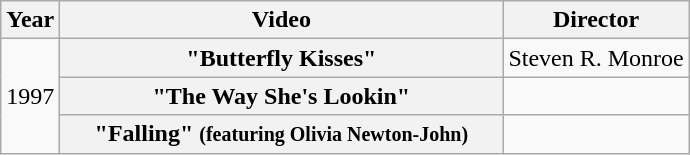<table class="wikitable plainrowheaders">
<tr>
<th>Year</th>
<th style="width:18em;">Video</th>
<th>Director</th>
</tr>
<tr>
<td rowspan="3">1997</td>
<th scope="row">"Butterfly Kisses"</th>
<td>Steven R. Monroe</td>
</tr>
<tr>
<th scope="row">"The Way She's Lookin"</th>
<td></td>
</tr>
<tr>
<th scope="row">"Falling" <small>(featuring Olivia Newton-John)</small></th>
<td></td>
</tr>
</table>
